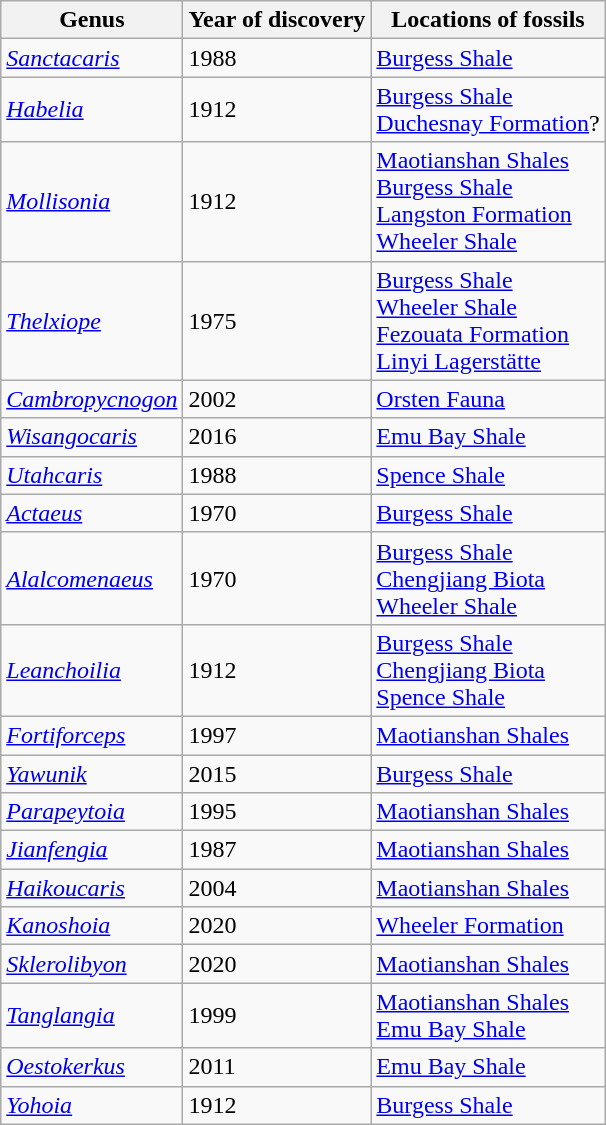<table class="wikitable">
<tr>
<th>Genus</th>
<th>Year of discovery</th>
<th>Locations of fossils</th>
</tr>
<tr>
<td><em><a href='#'>Sanctacaris</a></em></td>
<td>1988</td>
<td><a href='#'>Burgess Shale</a></td>
</tr>
<tr>
<td><em><a href='#'>Habelia</a></em></td>
<td>1912</td>
<td><a href='#'>Burgess Shale</a><br><a href='#'>Duchesnay Formation</a>?</td>
</tr>
<tr>
<td><em><a href='#'>Mollisonia</a></em></td>
<td>1912</td>
<td><a href='#'>Maotianshan Shales</a><br><a href='#'>Burgess Shale</a><br><a href='#'>Langston Formation</a><br><a href='#'>Wheeler Shale</a></td>
</tr>
<tr>
<td><em><a href='#'>Thelxiope</a></em></td>
<td>1975</td>
<td><a href='#'>Burgess Shale</a><br><a href='#'>Wheeler Shale</a><br><a href='#'>Fezouata Formation</a><br><a href='#'>Linyi Lagerstätte</a></td>
</tr>
<tr>
<td><em><a href='#'>Cambropycnogon</a></em></td>
<td>2002</td>
<td><a href='#'>Orsten Fauna</a></td>
</tr>
<tr>
<td><em><a href='#'>Wisangocaris</a></em></td>
<td>2016</td>
<td><a href='#'>Emu Bay Shale</a></td>
</tr>
<tr>
<td><em><a href='#'>Utahcaris</a></em></td>
<td>1988</td>
<td><a href='#'>Spence Shale</a></td>
</tr>
<tr>
<td><em><a href='#'>Actaeus</a></em></td>
<td>1970</td>
<td><a href='#'>Burgess Shale</a></td>
</tr>
<tr>
<td><em><a href='#'>Alalcomenaeus</a></em></td>
<td>1970</td>
<td><a href='#'>Burgess Shale</a><br><a href='#'>Chengjiang Biota</a><br><a href='#'>Wheeler Shale</a></td>
</tr>
<tr>
<td><em><a href='#'>Leanchoilia</a></em></td>
<td>1912</td>
<td><a href='#'>Burgess Shale</a><br><a href='#'>Chengjiang Biota</a><br><a href='#'>Spence Shale</a></td>
</tr>
<tr>
<td><em><a href='#'>Fortiforceps</a></em></td>
<td>1997</td>
<td><a href='#'>Maotianshan Shales</a></td>
</tr>
<tr>
<td><em><a href='#'>Yawunik</a></em></td>
<td>2015</td>
<td><a href='#'>Burgess Shale</a></td>
</tr>
<tr>
<td><em><a href='#'>Parapeytoia</a></em> </td>
<td>1995</td>
<td><a href='#'>Maotianshan Shales</a></td>
</tr>
<tr>
<td><em><a href='#'>Jianfengia</a></em></td>
<td>1987</td>
<td><a href='#'>Maotianshan Shales</a></td>
</tr>
<tr>
<td><em><a href='#'>Haikoucaris</a></em></td>
<td>2004</td>
<td><a href='#'>Maotianshan Shales</a></td>
</tr>
<tr>
<td><em><a href='#'>Kanoshoia</a></em></td>
<td>2020</td>
<td><a href='#'>Wheeler Formation</a></td>
</tr>
<tr>
<td><em><a href='#'>Sklerolibyon</a></em></td>
<td>2020</td>
<td><a href='#'>Maotianshan Shales</a></td>
</tr>
<tr>
<td><em><a href='#'>Tanglangia</a></em></td>
<td>1999</td>
<td><a href='#'>Maotianshan Shales</a><br><a href='#'>Emu Bay Shale</a></td>
</tr>
<tr>
<td><em><a href='#'>Oestokerkus</a></em></td>
<td>2011</td>
<td><a href='#'>Emu Bay Shale</a></td>
</tr>
<tr>
<td><em><a href='#'>Yohoia</a></em></td>
<td>1912</td>
<td><a href='#'>Burgess Shale</a></td>
</tr>
</table>
